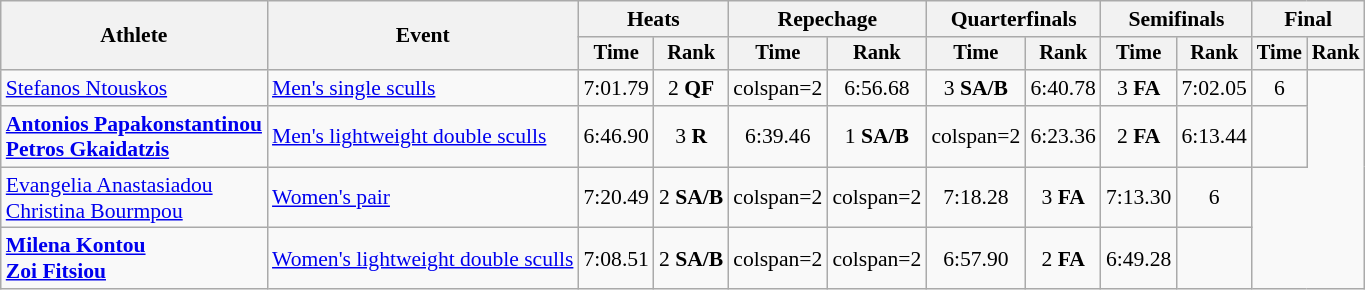<table class=wikitable style=font-size:90%;text-align:center>
<tr>
<th rowspan=2>Athlete</th>
<th rowspan=2>Event</th>
<th colspan=2>Heats</th>
<th colspan=2>Repechage</th>
<th colspan=2>Quarterfinals</th>
<th colspan=2>Semifinals</th>
<th colspan=2>Final</th>
</tr>
<tr style=font-size:95%>
<th>Time</th>
<th>Rank</th>
<th>Time</th>
<th>Rank</th>
<th>Time</th>
<th>Rank</th>
<th>Time</th>
<th>Rank</th>
<th>Time</th>
<th>Rank</th>
</tr>
<tr>
<td align=left><a href='#'>Stefanos Ntouskos</a></td>
<td align=left><a href='#'>Men's single sculls</a></td>
<td>7:01.79</td>
<td>2 <strong>QF</strong></td>
<td>colspan=2 </td>
<td>6:56.68</td>
<td>3 <strong>SA/B</strong></td>
<td>6:40.78</td>
<td>3 <strong>FA</strong></td>
<td>7:02.05</td>
<td>6</td>
</tr>
<tr>
<td align=left><strong><a href='#'>Antonios Papakonstantinou</a></strong><br><strong><a href='#'>Petros Gkaidatzis</a></strong></td>
<td align=left><a href='#'>Men's lightweight double sculls</a></td>
<td>6:46.90</td>
<td>3 <strong>R</strong></td>
<td>6:39.46</td>
<td>1 <strong>SA/B</strong></td>
<td>colspan=2 </td>
<td>6:23.36</td>
<td>2 <strong>FA</strong></td>
<td>6:13.44</td>
<td></td>
</tr>
<tr>
<td align=left><a href='#'>Evangelia Anastasiadou</a><br><a href='#'>Christina Bourmpou</a></td>
<td align=left><a href='#'>Women's pair</a></td>
<td>7:20.49</td>
<td>2 <strong>SA/B</strong></td>
<td>colspan=2 </td>
<td>colspan=2 </td>
<td>7:18.28</td>
<td>3 <strong>FA</strong></td>
<td>7:13.30</td>
<td>6</td>
</tr>
<tr>
<td align=left><strong><a href='#'>Milena Kontou</a></strong><br><strong><a href='#'>Zoi Fitsiou</a></strong></td>
<td align=left><a href='#'>Women's lightweight double sculls</a></td>
<td>7:08.51</td>
<td>2 <strong>SA/B</strong></td>
<td>colspan=2 </td>
<td>colspan=2 </td>
<td>6:57.90</td>
<td>2 <strong>FA</strong></td>
<td>6:49.28</td>
<td></td>
</tr>
</table>
